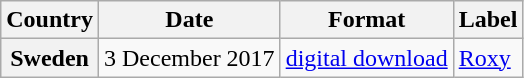<table class="wikitable plainrowheaders">
<tr>
<th scope="col">Country</th>
<th scope="col">Date</th>
<th scope="col">Format</th>
<th scope="col">Label</th>
</tr>
<tr>
<th scope="row">Sweden</th>
<td>3 December 2017</td>
<td><a href='#'>digital download</a></td>
<td><a href='#'>Roxy</a></td>
</tr>
</table>
